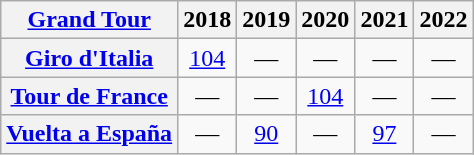<table class="wikitable plainrowheaders">
<tr>
<th scope="col"><a href='#'>Grand Tour</a></th>
<th scope="col">2018</th>
<th scope="col">2019</th>
<th scope="col">2020</th>
<th scope="col">2021</th>
<th scope="col">2022</th>
</tr>
<tr style="text-align:center;">
<th scope="row"> <a href='#'>Giro d'Italia</a></th>
<td><a href='#'>104</a></td>
<td>—</td>
<td>—</td>
<td>—</td>
<td>—</td>
</tr>
<tr style="text-align:center;">
<th scope="row"> <a href='#'>Tour de France</a></th>
<td>—</td>
<td>—</td>
<td><a href='#'>104</a></td>
<td>—</td>
<td>—</td>
</tr>
<tr style="text-align:center;">
<th scope="row"> <a href='#'>Vuelta a España</a></th>
<td>—</td>
<td><a href='#'>90</a></td>
<td>—</td>
<td><a href='#'>97</a></td>
<td>—</td>
</tr>
</table>
